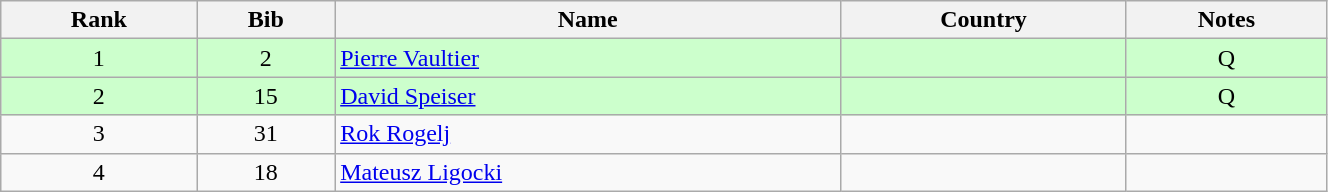<table class="wikitable" style="text-align:center;" width=70%>
<tr>
<th>Rank</th>
<th>Bib</th>
<th>Name</th>
<th>Country</th>
<th>Notes</th>
</tr>
<tr bgcolor="#ccffcc">
<td>1</td>
<td>2</td>
<td align=left><a href='#'>Pierre Vaultier</a></td>
<td align=left></td>
<td>Q</td>
</tr>
<tr bgcolor="#ccffcc">
<td>2</td>
<td>15</td>
<td align=left><a href='#'>David Speiser</a></td>
<td align=left></td>
<td>Q</td>
</tr>
<tr>
<td>3</td>
<td>31</td>
<td align=left><a href='#'>Rok Rogelj</a></td>
<td align=left></td>
<td></td>
</tr>
<tr>
<td>4</td>
<td>18</td>
<td align=left><a href='#'>Mateusz Ligocki</a></td>
<td align=left></td>
<td></td>
</tr>
</table>
